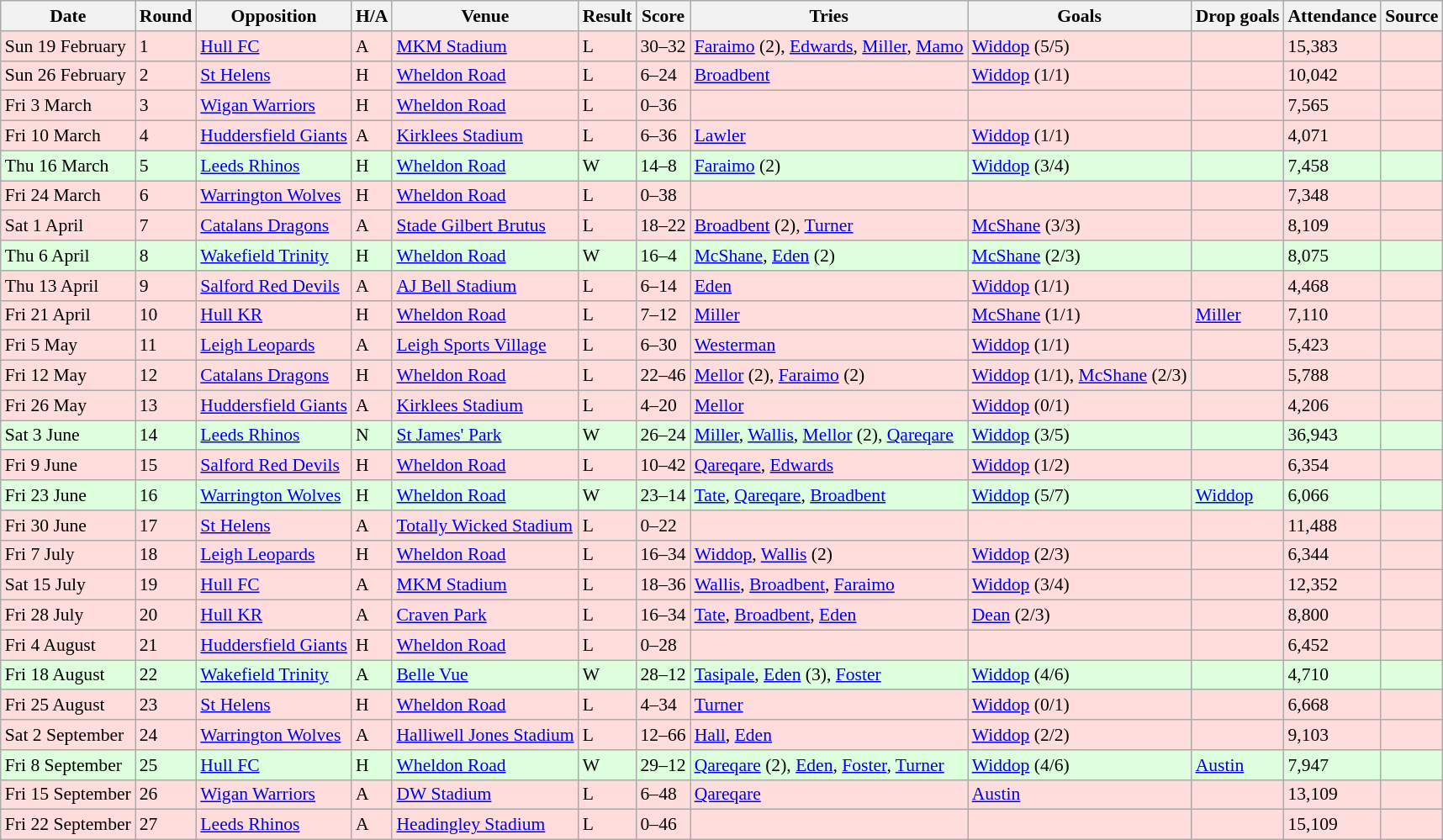<table class="wikitable" style="font-size:90%;">
<tr>
<th>Date</th>
<th>Round</th>
<th>Opposition</th>
<th>H/A</th>
<th>Venue</th>
<th>Result</th>
<th>Score</th>
<th>Tries</th>
<th>Goals</th>
<th>Drop goals</th>
<th>Attendance</th>
<th>Source</th>
</tr>
<tr style="background:#ffdddd;">
<td>Sun 19 February</td>
<td>1</td>
<td> <a href='#'>Hull FC</a></td>
<td>A</td>
<td><a href='#'>MKM Stadium</a></td>
<td>L</td>
<td>30–32</td>
<td><a href='#'>Faraimo</a> (2), <a href='#'>Edwards</a>, <a href='#'>Miller</a>, <a href='#'>Mamo</a></td>
<td><a href='#'>Widdop</a> (5/5)</td>
<td></td>
<td>15,383</td>
<td></td>
</tr>
<tr style="background:#ffdddd;">
<td>Sun 26 February</td>
<td>2</td>
<td> <a href='#'>St Helens</a></td>
<td>H</td>
<td><a href='#'>Wheldon Road</a></td>
<td>L</td>
<td>6–24</td>
<td><a href='#'>Broadbent</a></td>
<td><a href='#'>Widdop</a> (1/1)</td>
<td></td>
<td>10,042</td>
<td></td>
</tr>
<tr style="background:#ffdddd;">
<td>Fri 3 March</td>
<td>3</td>
<td> <a href='#'>Wigan Warriors</a></td>
<td>H</td>
<td><a href='#'>Wheldon Road</a></td>
<td>L</td>
<td>0–36</td>
<td></td>
<td></td>
<td></td>
<td>7,565</td>
<td></td>
</tr>
<tr style="background:#ffdddd;">
<td>Fri 10 March</td>
<td>4</td>
<td> <a href='#'>Huddersfield Giants</a></td>
<td>A</td>
<td><a href='#'>Kirklees Stadium</a></td>
<td>L</td>
<td>6–36</td>
<td><a href='#'>Lawler</a></td>
<td><a href='#'>Widdop</a> (1/1)</td>
<td></td>
<td>4,071</td>
<td></td>
</tr>
<tr style="background:#ddffdd;">
<td>Thu 16 March</td>
<td>5</td>
<td> <a href='#'>Leeds Rhinos</a></td>
<td>H</td>
<td><a href='#'>Wheldon Road</a></td>
<td>W</td>
<td>14–8</td>
<td><a href='#'>Faraimo</a> (2)</td>
<td><a href='#'>Widdop</a> (3/4)</td>
<td></td>
<td>7,458</td>
<td></td>
</tr>
<tr style="background:#ffdddd;">
<td>Fri 24 March</td>
<td>6</td>
<td> <a href='#'>Warrington Wolves</a></td>
<td>H</td>
<td><a href='#'>Wheldon Road</a></td>
<td>L</td>
<td>0–38</td>
<td></td>
<td></td>
<td></td>
<td>7,348</td>
<td></td>
</tr>
<tr style="background:#ffdddd;">
<td>Sat 1 April</td>
<td>7</td>
<td> <a href='#'>Catalans Dragons</a></td>
<td>A</td>
<td><a href='#'>Stade Gilbert Brutus</a></td>
<td>L</td>
<td>18–22</td>
<td><a href='#'>Broadbent</a> (2), <a href='#'>Turner</a></td>
<td><a href='#'>McShane</a> (3/3)</td>
<td></td>
<td>8,109</td>
<td></td>
</tr>
<tr style="background:#ddffdd;">
<td>Thu 6 April</td>
<td>8</td>
<td> <a href='#'>Wakefield Trinity</a></td>
<td>H</td>
<td><a href='#'>Wheldon Road</a></td>
<td>W</td>
<td>16–4</td>
<td><a href='#'>McShane</a>, <a href='#'>Eden</a> (2)</td>
<td><a href='#'>McShane</a> (2/3)</td>
<td></td>
<td>8,075</td>
<td></td>
</tr>
<tr style="background:#ffdddd;">
<td>Thu 13 April</td>
<td>9</td>
<td> <a href='#'>Salford Red Devils</a></td>
<td>A</td>
<td><a href='#'>AJ Bell Stadium</a></td>
<td>L</td>
<td>6–14</td>
<td><a href='#'>Eden</a></td>
<td><a href='#'>Widdop</a> (1/1)</td>
<td></td>
<td>4,468</td>
<td></td>
</tr>
<tr style="background:#ffdddd;">
<td>Fri 21 April</td>
<td>10</td>
<td> <a href='#'>Hull KR</a></td>
<td>H</td>
<td><a href='#'>Wheldon Road</a></td>
<td>L</td>
<td>7–12</td>
<td><a href='#'>Miller</a></td>
<td><a href='#'>McShane</a> (1/1)</td>
<td><a href='#'>Miller</a></td>
<td>7,110</td>
<td></td>
</tr>
<tr style="background:#ffdddd;">
<td>Fri 5 May</td>
<td>11</td>
<td> <a href='#'>Leigh Leopards</a></td>
<td>A</td>
<td><a href='#'>Leigh Sports Village</a></td>
<td>L</td>
<td>6–30</td>
<td><a href='#'>Westerman</a></td>
<td><a href='#'>Widdop</a> (1/1)</td>
<td></td>
<td>5,423</td>
<td></td>
</tr>
<tr style="background:#ffdddd;">
<td>Fri 12 May</td>
<td>12</td>
<td> <a href='#'>Catalans Dragons</a></td>
<td>H</td>
<td><a href='#'>Wheldon Road</a></td>
<td>L</td>
<td>22–46</td>
<td><a href='#'>Mellor</a> (2), <a href='#'>Faraimo</a> (2)</td>
<td><a href='#'>Widdop</a> (1/1), <a href='#'>McShane</a> (2/3)</td>
<td></td>
<td>5,788</td>
<td></td>
</tr>
<tr style="background:#ffdddd;">
<td>Fri 26 May</td>
<td>13</td>
<td> <a href='#'>Huddersfield Giants</a></td>
<td>A</td>
<td><a href='#'>Kirklees Stadium</a></td>
<td>L</td>
<td>4–20</td>
<td><a href='#'>Mellor</a></td>
<td><a href='#'>Widdop</a> (0/1)</td>
<td></td>
<td>4,206</td>
<td></td>
</tr>
<tr style="background:#ddffdd;">
<td>Sat 3 June</td>
<td>14</td>
<td> <a href='#'>Leeds Rhinos</a></td>
<td>N</td>
<td><a href='#'>St James' Park</a></td>
<td>W</td>
<td>26–24</td>
<td><a href='#'>Miller</a>, <a href='#'>Wallis</a>, <a href='#'>Mellor</a> (2), <a href='#'>Qareqare</a></td>
<td><a href='#'>Widdop</a> (3/5)</td>
<td></td>
<td>36,943</td>
<td></td>
</tr>
<tr style="background:#ffdddd;">
<td>Fri 9 June</td>
<td>15</td>
<td> <a href='#'>Salford Red Devils</a></td>
<td>H</td>
<td><a href='#'>Wheldon Road</a></td>
<td>L</td>
<td>10–42</td>
<td><a href='#'>Qareqare</a>, <a href='#'>Edwards</a></td>
<td><a href='#'>Widdop</a> (1/2)</td>
<td></td>
<td>6,354</td>
<td></td>
</tr>
<tr style="background:#ddffdd;">
<td>Fri 23 June</td>
<td>16</td>
<td> <a href='#'>Warrington Wolves</a></td>
<td>H</td>
<td><a href='#'>Wheldon Road</a></td>
<td>W</td>
<td>23–14</td>
<td><a href='#'>Tate</a>, <a href='#'>Qareqare</a>, <a href='#'>Broadbent</a></td>
<td><a href='#'>Widdop</a> (5/7)</td>
<td><a href='#'>Widdop</a></td>
<td>6,066</td>
<td></td>
</tr>
<tr style="background:#ffdddd;">
<td>Fri 30 June</td>
<td>17</td>
<td> <a href='#'>St Helens</a></td>
<td>A</td>
<td><a href='#'>Totally Wicked Stadium</a></td>
<td>L</td>
<td>0–22</td>
<td></td>
<td></td>
<td></td>
<td>11,488</td>
<td></td>
</tr>
<tr style="background:#ffdddd;">
<td>Fri 7 July</td>
<td>18</td>
<td> <a href='#'>Leigh Leopards</a></td>
<td>H</td>
<td><a href='#'>Wheldon Road</a></td>
<td>L</td>
<td>16–34</td>
<td><a href='#'>Widdop</a>, <a href='#'>Wallis</a> (2)</td>
<td><a href='#'>Widdop</a> (2/3)</td>
<td></td>
<td>6,344</td>
<td></td>
</tr>
<tr style="background:#ffdddd;">
<td>Sat 15 July</td>
<td>19</td>
<td> <a href='#'>Hull FC</a></td>
<td>A</td>
<td><a href='#'>MKM Stadium</a></td>
<td>L</td>
<td>18–36</td>
<td><a href='#'>Wallis</a>, <a href='#'>Broadbent</a>, <a href='#'>Faraimo</a></td>
<td><a href='#'>Widdop</a> (3/4)</td>
<td></td>
<td>12,352</td>
<td></td>
</tr>
<tr style="background:#ffdddd;">
<td>Fri 28 July</td>
<td>20</td>
<td> <a href='#'>Hull KR</a></td>
<td>A</td>
<td><a href='#'>Craven Park</a></td>
<td>L</td>
<td>16–34</td>
<td><a href='#'>Tate</a>, <a href='#'>Broadbent</a>, <a href='#'>Eden</a></td>
<td><a href='#'>Dean</a> (2/3)</td>
<td></td>
<td>8,800</td>
<td></td>
</tr>
<tr style="background:#ffdddd;">
<td>Fri 4 August</td>
<td>21</td>
<td> <a href='#'>Huddersfield Giants</a></td>
<td>H</td>
<td><a href='#'>Wheldon Road</a></td>
<td>L</td>
<td>0–28</td>
<td></td>
<td></td>
<td></td>
<td>6,452</td>
<td></td>
</tr>
<tr style="background:#ddffdd;">
<td>Fri 18 August</td>
<td>22</td>
<td> <a href='#'>Wakefield Trinity</a></td>
<td>A</td>
<td><a href='#'>Belle Vue</a></td>
<td>W</td>
<td>28–12</td>
<td><a href='#'>Tasipale</a>, <a href='#'>Eden</a> (3), <a href='#'>Foster</a></td>
<td><a href='#'>Widdop</a> (4/6)</td>
<td></td>
<td>4,710</td>
<td></td>
</tr>
<tr style="background:#ffdddd;">
<td>Fri 25 August</td>
<td>23</td>
<td> <a href='#'>St Helens</a></td>
<td>H</td>
<td><a href='#'>Wheldon Road</a></td>
<td>L</td>
<td>4–34</td>
<td><a href='#'>Turner</a></td>
<td><a href='#'>Widdop</a> (0/1)</td>
<td></td>
<td>6,668</td>
<td></td>
</tr>
<tr style="background:#ffdddd;">
<td>Sat 2 September</td>
<td>24</td>
<td> <a href='#'>Warrington Wolves</a></td>
<td>A</td>
<td><a href='#'>Halliwell Jones Stadium</a></td>
<td>L</td>
<td>12–66</td>
<td><a href='#'>Hall</a>, <a href='#'>Eden</a></td>
<td><a href='#'>Widdop</a> (2/2)</td>
<td></td>
<td>9,103</td>
<td></td>
</tr>
<tr style="background:#ddffdd;">
<td>Fri 8 September</td>
<td>25</td>
<td> <a href='#'>Hull FC</a></td>
<td>H</td>
<td><a href='#'>Wheldon Road</a></td>
<td>W</td>
<td>29–12</td>
<td><a href='#'>Qareqare</a> (2), <a href='#'>Eden</a>, <a href='#'>Foster</a>, <a href='#'>Turner</a></td>
<td><a href='#'>Widdop</a> (4/6)</td>
<td><a href='#'>Austin</a></td>
<td>7,947</td>
<td></td>
</tr>
<tr style="background:#ffdddd;">
<td>Fri 15 September</td>
<td>26</td>
<td> <a href='#'>Wigan Warriors</a></td>
<td>A</td>
<td><a href='#'>DW Stadium</a></td>
<td>L</td>
<td>6–48</td>
<td><a href='#'>Qareqare</a></td>
<td><a href='#'>Austin</a></td>
<td></td>
<td>13,109</td>
<td></td>
</tr>
<tr style="background:#ffdddd;">
<td>Fri 22 September</td>
<td>27</td>
<td> <a href='#'>Leeds Rhinos</a></td>
<td>A</td>
<td><a href='#'>Headingley Stadium</a></td>
<td>L</td>
<td>0–46</td>
<td></td>
<td></td>
<td></td>
<td>15,109</td>
<td></td>
</tr>
</table>
